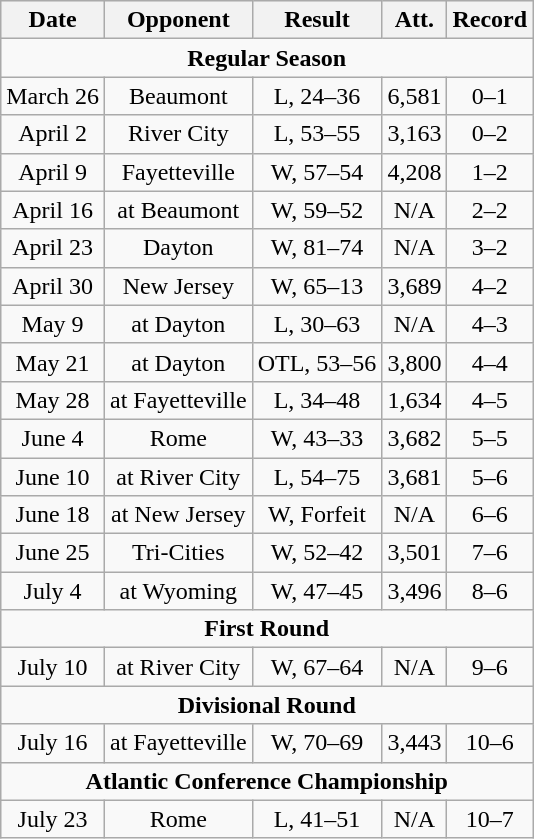<table class="wikitable" style="text-align:center">
<tr bgcolor="#efefef">
<th>Date</th>
<th>Opponent</th>
<th>Result</th>
<th>Att.</th>
<th>Record</th>
</tr>
<tr>
<td colspan="6" align="center"><strong>Regular Season</strong></td>
</tr>
<tr>
<td>March 26</td>
<td>Beaumont</td>
<td>L, 24–36</td>
<td>6,581</td>
<td>0–1</td>
</tr>
<tr>
<td>April 2</td>
<td>River City</td>
<td>L, 53–55</td>
<td>3,163</td>
<td>0–2</td>
</tr>
<tr>
<td>April 9</td>
<td>Fayetteville</td>
<td>W, 57–54</td>
<td>4,208</td>
<td>1–2</td>
</tr>
<tr>
<td>April 16</td>
<td>at Beaumont</td>
<td>W, 59–52</td>
<td>N/A</td>
<td>2–2</td>
</tr>
<tr>
<td>April 23</td>
<td>Dayton</td>
<td>W, 81–74</td>
<td>N/A</td>
<td>3–2</td>
</tr>
<tr>
<td>April 30</td>
<td>New Jersey</td>
<td>W, 65–13</td>
<td>3,689</td>
<td>4–2</td>
</tr>
<tr>
<td>May 9</td>
<td>at Dayton</td>
<td>L, 30–63</td>
<td>N/A</td>
<td>4–3</td>
</tr>
<tr>
<td>May 21</td>
<td>at Dayton</td>
<td>OTL, 53–56</td>
<td>3,800</td>
<td>4–4</td>
</tr>
<tr>
<td>May 28</td>
<td>at Fayetteville</td>
<td>L, 34–48</td>
<td>1,634</td>
<td>4–5</td>
</tr>
<tr>
<td>June 4</td>
<td>Rome</td>
<td>W, 43–33</td>
<td>3,682</td>
<td>5–5</td>
</tr>
<tr>
<td>June 10</td>
<td>at River City</td>
<td>L, 54–75</td>
<td>3,681</td>
<td>5–6</td>
</tr>
<tr>
<td>June 18</td>
<td>at New Jersey</td>
<td>W, Forfeit</td>
<td>N/A</td>
<td>6–6</td>
</tr>
<tr>
<td>June 25</td>
<td>Tri-Cities</td>
<td>W, 52–42</td>
<td>3,501</td>
<td>7–6</td>
</tr>
<tr>
<td>July 4</td>
<td>at Wyoming</td>
<td>W, 47–45</td>
<td>3,496</td>
<td>8–6</td>
</tr>
<tr>
<td colspan="6" align="center"><strong>First Round</strong></td>
</tr>
<tr>
<td>July 10</td>
<td>at River City</td>
<td>W, 67–64</td>
<td>N/A</td>
<td>9–6</td>
</tr>
<tr>
<td colspan="6" align="center"><strong>Divisional Round</strong></td>
</tr>
<tr>
<td>July 16</td>
<td>at Fayetteville</td>
<td>W, 70–69</td>
<td>3,443</td>
<td>10–6</td>
</tr>
<tr>
<td colspan="6" align="center"><strong>Atlantic Conference Championship</strong></td>
</tr>
<tr>
<td>July 23</td>
<td>Rome</td>
<td>L, 41–51</td>
<td>N/A</td>
<td>10–7</td>
</tr>
</table>
